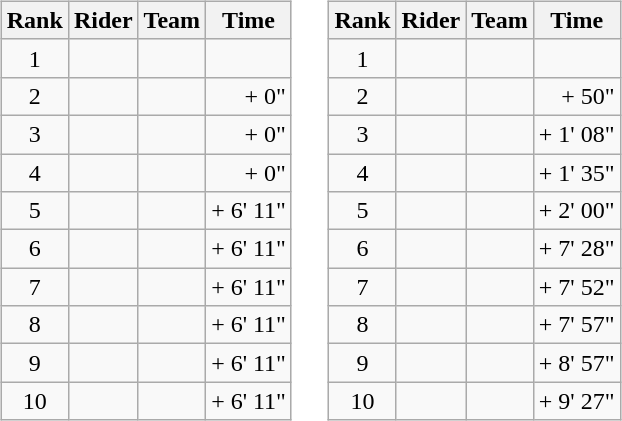<table>
<tr>
<td><br><table class="wikitable">
<tr>
<th scope="col">Rank</th>
<th scope="col">Rider</th>
<th scope="col">Team</th>
<th scope="col">Time</th>
</tr>
<tr>
<td style="text-align:center;">1</td>
<td> </td>
<td></td>
<td style="text-align:right;"></td>
</tr>
<tr>
<td style="text-align:center;">2</td>
<td></td>
<td></td>
<td style="text-align:right;">+ 0"</td>
</tr>
<tr>
<td style="text-align:center;">3</td>
<td></td>
<td></td>
<td style="text-align:right;">+ 0"</td>
</tr>
<tr>
<td style="text-align:center;">4</td>
<td></td>
<td></td>
<td style="text-align:right;">+ 0"</td>
</tr>
<tr>
<td style="text-align:center;">5</td>
<td></td>
<td></td>
<td style="text-align:right;">+ 6' 11"</td>
</tr>
<tr>
<td style="text-align:center;">6</td>
<td></td>
<td></td>
<td style="text-align:right;">+ 6' 11"</td>
</tr>
<tr>
<td style="text-align:center;">7</td>
<td></td>
<td></td>
<td style="text-align:right;">+ 6' 11"</td>
</tr>
<tr>
<td style="text-align:center;">8</td>
<td></td>
<td></td>
<td style="text-align:right;">+ 6' 11"</td>
</tr>
<tr>
<td style="text-align:center;">9</td>
<td></td>
<td></td>
<td style="text-align:right;">+ 6' 11"</td>
</tr>
<tr>
<td style="text-align:center;">10</td>
<td></td>
<td></td>
<td style="text-align:right;">+ 6' 11"</td>
</tr>
</table>
</td>
<td></td>
<td><br><table class="wikitable">
<tr>
<th scope="col">Rank</th>
<th scope="col">Rider</th>
<th scope="col">Team</th>
<th scope="col">Time</th>
</tr>
<tr>
<td style="text-align:center;">1</td>
<td> </td>
<td></td>
<td style="text-align:right;"></td>
</tr>
<tr>
<td style="text-align:center;">2</td>
<td></td>
<td></td>
<td style="text-align:right;">+ 50"</td>
</tr>
<tr>
<td style="text-align:center;">3</td>
<td></td>
<td></td>
<td style="text-align:right;">+ 1' 08"</td>
</tr>
<tr>
<td style="text-align:center;">4</td>
<td></td>
<td></td>
<td style="text-align:right;">+ 1' 35"</td>
</tr>
<tr>
<td style="text-align:center;">5</td>
<td></td>
<td></td>
<td style="text-align:right;">+ 2' 00"</td>
</tr>
<tr>
<td style="text-align:center;">6</td>
<td></td>
<td></td>
<td style="text-align:right;">+ 7' 28"</td>
</tr>
<tr>
<td style="text-align:center;">7</td>
<td></td>
<td></td>
<td style="text-align:right;">+ 7' 52"</td>
</tr>
<tr>
<td style="text-align:center;">8</td>
<td></td>
<td></td>
<td style="text-align:right;">+ 7' 57"</td>
</tr>
<tr>
<td style="text-align:center;">9</td>
<td></td>
<td></td>
<td style="text-align:right;">+ 8' 57"</td>
</tr>
<tr>
<td style="text-align:center;">10</td>
<td></td>
<td></td>
<td style="text-align:right;">+ 9' 27"</td>
</tr>
</table>
</td>
</tr>
</table>
